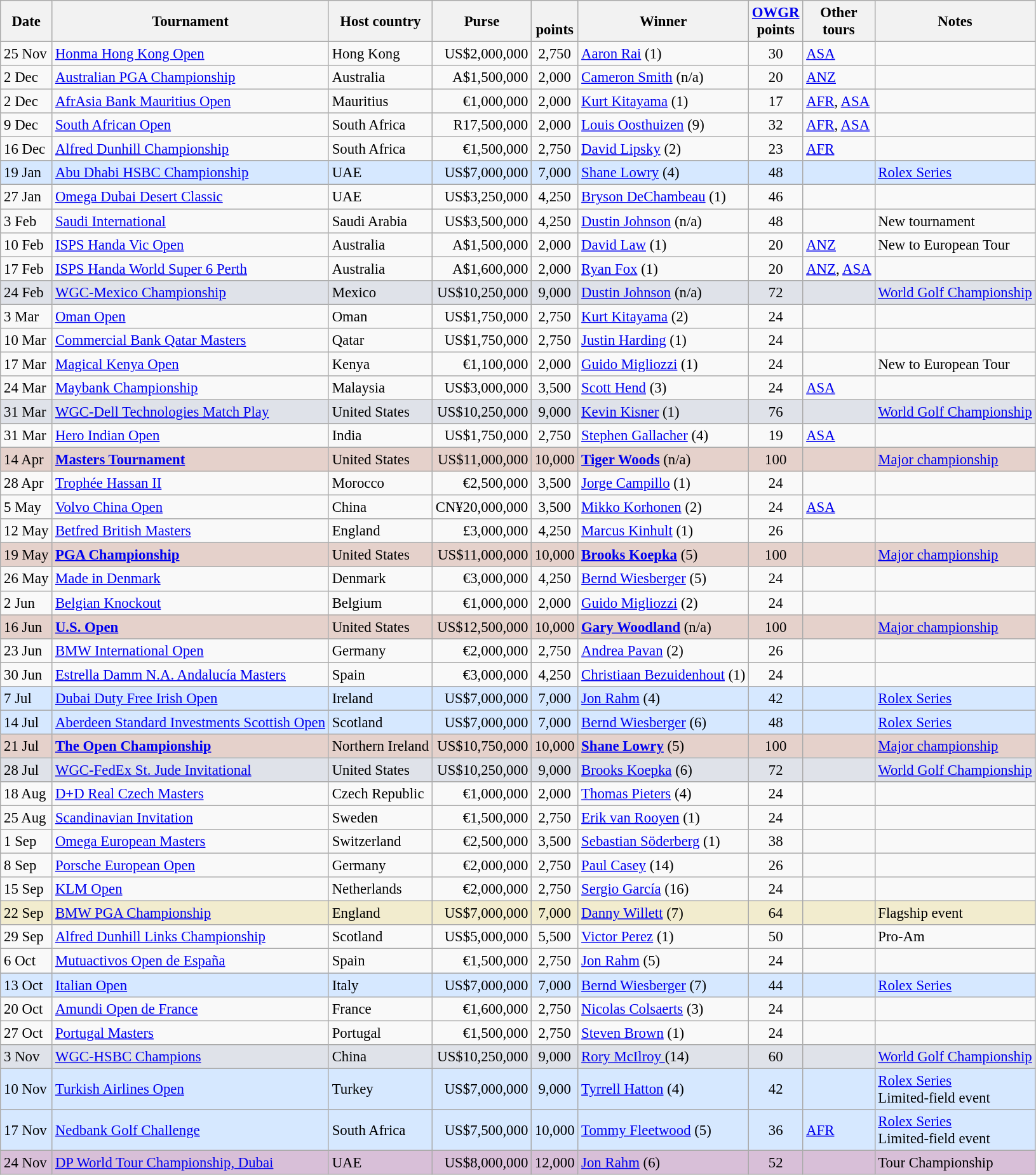<table class="wikitable" style="font-size:95%">
<tr>
<th>Date</th>
<th>Tournament</th>
<th>Host country</th>
<th>Purse</th>
<th><br>points</th>
<th>Winner</th>
<th><a href='#'>OWGR</a><br>points</th>
<th>Other<br>tours</th>
<th>Notes</th>
</tr>
<tr>
<td>25 Nov</td>
<td><a href='#'>Honma Hong Kong Open</a></td>
<td>Hong Kong</td>
<td align=right>US$2,000,000</td>
<td align=center>2,750</td>
<td> <a href='#'>Aaron Rai</a> (1)</td>
<td align=center>30</td>
<td><a href='#'>ASA</a></td>
<td></td>
</tr>
<tr>
<td>2 Dec</td>
<td><a href='#'>Australian PGA Championship</a></td>
<td>Australia</td>
<td align=right>A$1,500,000</td>
<td align=center>2,000</td>
<td> <a href='#'>Cameron Smith</a> (n/a)</td>
<td align=center>20</td>
<td><a href='#'>ANZ</a></td>
<td></td>
</tr>
<tr>
<td>2 Dec</td>
<td><a href='#'>AfrAsia Bank Mauritius Open</a></td>
<td>Mauritius</td>
<td align=right>€1,000,000</td>
<td align=center>2,000</td>
<td> <a href='#'>Kurt Kitayama</a> (1)</td>
<td align=center>17</td>
<td><a href='#'>AFR</a>, <a href='#'>ASA</a></td>
<td></td>
</tr>
<tr>
<td>9 Dec</td>
<td><a href='#'>South African Open</a></td>
<td>South Africa</td>
<td align=right>R17,500,000</td>
<td align=center>2,000</td>
<td> <a href='#'>Louis Oosthuizen</a> (9)</td>
<td align=center>32</td>
<td><a href='#'>AFR</a>, <a href='#'>ASA</a></td>
<td></td>
</tr>
<tr>
<td>16 Dec</td>
<td><a href='#'>Alfred Dunhill Championship</a></td>
<td>South Africa</td>
<td align=right>€1,500,000</td>
<td align=center>2,750</td>
<td> <a href='#'>David Lipsky</a> (2)</td>
<td align=center>23</td>
<td><a href='#'>AFR</a></td>
<td></td>
</tr>
<tr style="background:#D6E8FF;">
<td>19 Jan</td>
<td><a href='#'>Abu Dhabi HSBC Championship</a></td>
<td>UAE</td>
<td align=right>US$7,000,000</td>
<td align=center>7,000</td>
<td> <a href='#'>Shane Lowry</a> (4)</td>
<td align=center>48</td>
<td></td>
<td><a href='#'>Rolex Series</a></td>
</tr>
<tr>
<td>27 Jan</td>
<td><a href='#'>Omega Dubai Desert Classic</a></td>
<td>UAE</td>
<td align=right>US$3,250,000</td>
<td align=center>4,250</td>
<td> <a href='#'>Bryson DeChambeau</a> (1)</td>
<td align=center>46</td>
<td></td>
<td></td>
</tr>
<tr>
<td>3 Feb</td>
<td><a href='#'>Saudi International</a></td>
<td>Saudi Arabia</td>
<td align=right>US$3,500,000</td>
<td align=center>4,250</td>
<td> <a href='#'>Dustin Johnson</a> (n/a)</td>
<td align=center>48</td>
<td></td>
<td>New tournament</td>
</tr>
<tr>
<td>10 Feb</td>
<td><a href='#'>ISPS Handa Vic Open</a></td>
<td>Australia</td>
<td align=right>A$1,500,000</td>
<td align=center>2,000</td>
<td> <a href='#'>David Law</a> (1)</td>
<td align=center>20</td>
<td><a href='#'>ANZ</a></td>
<td>New to European Tour</td>
</tr>
<tr>
<td>17 Feb</td>
<td><a href='#'>ISPS Handa World Super 6 Perth</a></td>
<td>Australia</td>
<td align=right>A$1,600,000</td>
<td align=center>2,000</td>
<td> <a href='#'>Ryan Fox</a> (1)</td>
<td align=center>20</td>
<td><a href='#'>ANZ</a>, <a href='#'>ASA</a></td>
<td></td>
</tr>
<tr style="background:#dfe2e9;">
<td>24 Feb</td>
<td><a href='#'>WGC-Mexico Championship</a></td>
<td>Mexico</td>
<td align=right>US$10,250,000</td>
<td align=center>9,000</td>
<td> <a href='#'>Dustin Johnson</a> (n/a)</td>
<td align=center>72</td>
<td></td>
<td><a href='#'>World Golf Championship</a></td>
</tr>
<tr>
<td>3 Mar</td>
<td><a href='#'>Oman Open</a></td>
<td>Oman</td>
<td align=right>US$1,750,000</td>
<td align=center>2,750</td>
<td> <a href='#'>Kurt Kitayama</a> (2)</td>
<td align=center>24</td>
<td></td>
<td></td>
</tr>
<tr>
<td>10 Mar</td>
<td><a href='#'>Commercial Bank Qatar Masters</a></td>
<td>Qatar</td>
<td align=right>US$1,750,000</td>
<td align=center>2,750</td>
<td> <a href='#'>Justin Harding</a> (1)</td>
<td align=center>24</td>
<td></td>
<td></td>
</tr>
<tr>
<td>17 Mar</td>
<td><a href='#'>Magical Kenya Open</a></td>
<td>Kenya</td>
<td align=right>€1,100,000</td>
<td align=center>2,000</td>
<td> <a href='#'>Guido Migliozzi</a> (1)</td>
<td align=center>24</td>
<td></td>
<td>New to European Tour</td>
</tr>
<tr>
<td>24 Mar</td>
<td><a href='#'>Maybank Championship</a></td>
<td>Malaysia</td>
<td align=right>US$3,000,000</td>
<td align=center>3,500</td>
<td> <a href='#'>Scott Hend</a> (3)</td>
<td align=center>24</td>
<td><a href='#'>ASA</a></td>
<td></td>
</tr>
<tr style="background:#dfe2e9;">
<td>31 Mar</td>
<td><a href='#'>WGC-Dell Technologies Match Play</a></td>
<td>United States</td>
<td align=right>US$10,250,000</td>
<td align=center>9,000</td>
<td> <a href='#'>Kevin Kisner</a> (1)</td>
<td align=center>76</td>
<td></td>
<td><a href='#'>World Golf Championship</a></td>
</tr>
<tr>
<td>31 Mar</td>
<td><a href='#'>Hero Indian Open</a></td>
<td>India</td>
<td align=right>US$1,750,000</td>
<td align=center>2,750</td>
<td> <a href='#'>Stephen Gallacher</a> (4)</td>
<td align=center>19</td>
<td><a href='#'>ASA</a></td>
<td></td>
</tr>
<tr style="background:#e5d1cb;">
<td>14 Apr</td>
<td><strong><a href='#'>Masters Tournament</a></strong></td>
<td>United States</td>
<td align=right>US$11,000,000</td>
<td align=center>10,000</td>
<td> <strong><a href='#'>Tiger Woods</a></strong> (n/a)</td>
<td align=center>100</td>
<td></td>
<td><a href='#'>Major championship</a></td>
</tr>
<tr>
<td>28 Apr</td>
<td><a href='#'>Trophée Hassan II</a></td>
<td>Morocco</td>
<td align=right>€2,500,000</td>
<td align=center>3,500</td>
<td> <a href='#'>Jorge Campillo</a> (1)</td>
<td align=center>24</td>
<td></td>
<td></td>
</tr>
<tr>
<td>5 May</td>
<td><a href='#'>Volvo China Open</a></td>
<td>China</td>
<td align=right>CN¥20,000,000</td>
<td align=center>3,500</td>
<td> <a href='#'>Mikko Korhonen</a> (2)</td>
<td align=center>24</td>
<td><a href='#'>ASA</a></td>
<td></td>
</tr>
<tr>
<td>12 May</td>
<td><a href='#'>Betfred British Masters</a></td>
<td>England</td>
<td align=right>£3,000,000</td>
<td align=center>4,250</td>
<td> <a href='#'>Marcus Kinhult</a> (1)</td>
<td align=center>26</td>
<td></td>
<td></td>
</tr>
<tr style="background:#e5d1cb;">
<td>19 May</td>
<td><strong><a href='#'>PGA Championship</a></strong></td>
<td>United States</td>
<td align=right>US$11,000,000</td>
<td align=center>10,000</td>
<td> <strong><a href='#'>Brooks Koepka</a></strong> (5)</td>
<td align=center>100</td>
<td></td>
<td><a href='#'>Major championship</a></td>
</tr>
<tr>
<td>26 May</td>
<td><a href='#'>Made in Denmark</a></td>
<td>Denmark</td>
<td align=right>€3,000,000</td>
<td align=center>4,250</td>
<td> <a href='#'>Bernd Wiesberger</a> (5)</td>
<td align=center>24</td>
<td></td>
<td></td>
</tr>
<tr>
<td>2 Jun</td>
<td><a href='#'>Belgian Knockout</a></td>
<td>Belgium</td>
<td align=right>€1,000,000</td>
<td align=center>2,000</td>
<td> <a href='#'>Guido Migliozzi</a> (2)</td>
<td align=center>24</td>
<td></td>
<td></td>
</tr>
<tr style="background:#e5d1cb;">
<td>16 Jun</td>
<td><strong><a href='#'>U.S. Open</a></strong></td>
<td>United States</td>
<td align=right>US$12,500,000</td>
<td align=center>10,000</td>
<td> <strong><a href='#'>Gary Woodland</a></strong> (n/a)</td>
<td align=center>100</td>
<td></td>
<td><a href='#'>Major championship</a></td>
</tr>
<tr>
<td>23 Jun</td>
<td><a href='#'>BMW International Open</a></td>
<td>Germany</td>
<td align=right>€2,000,000</td>
<td align=center>2,750</td>
<td> <a href='#'>Andrea Pavan</a> (2)</td>
<td align=center>26</td>
<td></td>
<td></td>
</tr>
<tr>
<td>30 Jun</td>
<td><a href='#'>Estrella Damm N.A. Andalucía Masters</a></td>
<td>Spain</td>
<td align=right>€3,000,000</td>
<td align=center>4,250</td>
<td> <a href='#'>Christiaan Bezuidenhout</a> (1)</td>
<td align=center>24</td>
<td></td>
<td></td>
</tr>
<tr style="background:#D6E8FF;">
<td>7 Jul</td>
<td><a href='#'>Dubai Duty Free Irish Open</a></td>
<td>Ireland</td>
<td align=right>US$7,000,000</td>
<td align=center>7,000</td>
<td> <a href='#'>Jon Rahm</a> (4)</td>
<td align=center>42</td>
<td></td>
<td><a href='#'>Rolex Series</a></td>
</tr>
<tr style="background:#D6E8FF;">
<td>14 Jul</td>
<td><a href='#'>Aberdeen Standard Investments Scottish Open</a></td>
<td>Scotland</td>
<td align=right>US$7,000,000</td>
<td align=center>7,000</td>
<td> <a href='#'>Bernd Wiesberger</a> (6)</td>
<td align=center>48</td>
<td></td>
<td><a href='#'>Rolex Series</a></td>
</tr>
<tr style="background:#e5d1cb;">
<td>21 Jul</td>
<td><strong><a href='#'>The Open Championship</a></strong></td>
<td>Northern Ireland</td>
<td align=right>US$10,750,000</td>
<td align=center>10,000</td>
<td> <strong><a href='#'>Shane Lowry</a></strong> (5)</td>
<td align=center>100</td>
<td></td>
<td><a href='#'>Major championship</a></td>
</tr>
<tr style="background:#dfe2e9;">
<td>28 Jul</td>
<td><a href='#'>WGC-FedEx St. Jude Invitational</a></td>
<td>United States</td>
<td align=right>US$10,250,000</td>
<td align=center>9,000</td>
<td> <a href='#'>Brooks Koepka</a> (6)</td>
<td align=center>72</td>
<td></td>
<td><a href='#'>World Golf Championship</a></td>
</tr>
<tr>
<td>18 Aug</td>
<td><a href='#'>D+D Real Czech Masters</a></td>
<td>Czech Republic</td>
<td align=right>€1,000,000</td>
<td align=center>2,000</td>
<td> <a href='#'>Thomas Pieters</a> (4)</td>
<td align=center>24</td>
<td></td>
<td></td>
</tr>
<tr>
<td>25 Aug</td>
<td><a href='#'>Scandinavian Invitation</a></td>
<td>Sweden</td>
<td align=right>€1,500,000</td>
<td align=center>2,750</td>
<td> <a href='#'>Erik van Rooyen</a> (1)</td>
<td align=center>24</td>
<td></td>
<td></td>
</tr>
<tr>
<td>1 Sep</td>
<td><a href='#'>Omega European Masters</a></td>
<td>Switzerland</td>
<td align=right>€2,500,000</td>
<td align=center>3,500</td>
<td> <a href='#'>Sebastian Söderberg</a> (1)</td>
<td align=center>38</td>
<td></td>
<td></td>
</tr>
<tr>
<td>8 Sep</td>
<td><a href='#'>Porsche European Open</a></td>
<td>Germany</td>
<td align=right>€2,000,000</td>
<td align=center>2,750</td>
<td> <a href='#'>Paul Casey</a> (14)</td>
<td align=center>26</td>
<td></td>
<td></td>
</tr>
<tr>
<td>15 Sep</td>
<td><a href='#'>KLM Open</a></td>
<td>Netherlands</td>
<td align=right>€2,000,000</td>
<td align=center>2,750</td>
<td> <a href='#'>Sergio García</a> (16)</td>
<td align=center>24</td>
<td></td>
<td></td>
</tr>
<tr style="background:#f2ecce;">
<td>22 Sep</td>
<td><a href='#'>BMW PGA Championship</a></td>
<td>England</td>
<td align=right>US$7,000,000</td>
<td align=center>7,000</td>
<td> <a href='#'>Danny Willett</a> (7)</td>
<td align=center>64</td>
<td></td>
<td>Flagship event</td>
</tr>
<tr>
<td>29 Sep</td>
<td><a href='#'>Alfred Dunhill Links Championship</a></td>
<td>Scotland</td>
<td align=right>US$5,000,000</td>
<td align=center>5,500</td>
<td> <a href='#'>Victor Perez</a> (1)</td>
<td align=center>50</td>
<td></td>
<td>Pro-Am</td>
</tr>
<tr>
<td>6 Oct</td>
<td><a href='#'>Mutuactivos Open de España</a></td>
<td>Spain</td>
<td align=right>€1,500,000</td>
<td align=center>2,750</td>
<td> <a href='#'>Jon Rahm</a> (5)</td>
<td align=center>24</td>
<td></td>
<td></td>
</tr>
<tr style="background:#D6E8FF;">
<td>13 Oct</td>
<td><a href='#'>Italian Open</a></td>
<td>Italy</td>
<td align=right>US$7,000,000</td>
<td align=center>7,000</td>
<td> <a href='#'>Bernd Wiesberger</a> (7)</td>
<td align=center>44</td>
<td></td>
<td><a href='#'>Rolex Series</a></td>
</tr>
<tr>
<td>20 Oct</td>
<td><a href='#'>Amundi Open de France</a></td>
<td>France</td>
<td align=right>€1,600,000</td>
<td align=center>2,750</td>
<td> <a href='#'>Nicolas Colsaerts</a> (3)</td>
<td align=center>24</td>
<td></td>
<td></td>
</tr>
<tr>
<td>27 Oct</td>
<td><a href='#'>Portugal Masters</a></td>
<td>Portugal</td>
<td align=right>€1,500,000</td>
<td align=center>2,750</td>
<td> <a href='#'>Steven Brown</a> (1)</td>
<td align=center>24</td>
<td></td>
<td></td>
</tr>
<tr style="background:#dfe2e9;">
<td>3 Nov</td>
<td><a href='#'>WGC-HSBC Champions</a></td>
<td>China</td>
<td align=right>US$10,250,000</td>
<td align=center>9,000</td>
<td> <a href='#'>Rory McIlroy </a> (14)</td>
<td align=center>60</td>
<td></td>
<td><a href='#'>World Golf Championship</a></td>
</tr>
<tr style="background:#D6E8FF;">
<td>10 Nov</td>
<td><a href='#'>Turkish Airlines Open</a></td>
<td>Turkey</td>
<td align=right>US$7,000,000</td>
<td align=center>9,000</td>
<td> <a href='#'>Tyrrell Hatton</a> (4)</td>
<td align=center>42</td>
<td></td>
<td><a href='#'>Rolex Series</a><br>Limited-field event</td>
</tr>
<tr style="background:#D6E8FF;">
<td>17 Nov</td>
<td><a href='#'>Nedbank Golf Challenge</a></td>
<td>South Africa</td>
<td align=right>US$7,500,000</td>
<td align=center>10,000</td>
<td> <a href='#'>Tommy Fleetwood</a> (5)</td>
<td align=center>36</td>
<td><a href='#'>AFR</a></td>
<td><a href='#'>Rolex Series</a><br>Limited-field event</td>
</tr>
<tr style="background:thistle;">
<td>24 Nov</td>
<td><a href='#'>DP World Tour Championship, Dubai</a></td>
<td>UAE</td>
<td align=right>US$8,000,000</td>
<td align=center>12,000</td>
<td> <a href='#'>Jon Rahm</a> (6)</td>
<td align=center>52</td>
<td></td>
<td>Tour Championship</td>
</tr>
</table>
